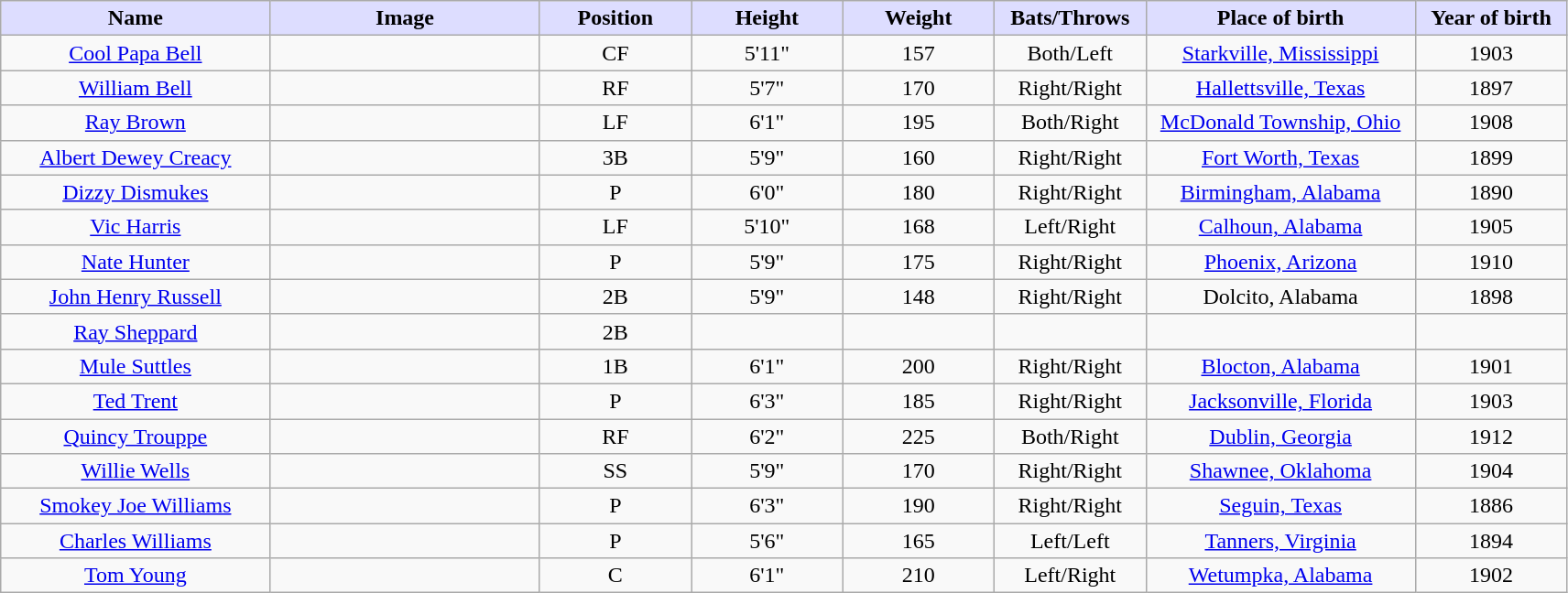<table class="wikitable sortable">
<tr>
<th style="background:#ddf; width:16%;">Name</th>
<th style="background:#ddf; width:16%;">Image</th>
<th style="background:#ddf; width:9%;">Position</th>
<th style="background:#ddf; width:9%;">Height</th>
<th style="background:#ddf; width:9%;">Weight</th>
<th style="background:#ddf; width:9%;">Bats/Throws</th>
<th style="background:#ddf; width:16%;">Place of birth</th>
<th style="background:#ddf; width:9%;">Year of birth</th>
</tr>
<tr style="text-align:center;">
<td><a href='#'>Cool Papa Bell</a></td>
<td></td>
<td>CF</td>
<td>5'11"</td>
<td>157</td>
<td>Both/Left</td>
<td><a href='#'>Starkville, Mississippi</a></td>
<td>1903</td>
</tr>
<tr style="text-align:center;">
<td><a href='#'>William Bell</a></td>
<td></td>
<td>RF</td>
<td>5'7"</td>
<td>170</td>
<td>Right/Right</td>
<td><a href='#'>Hallettsville, Texas</a></td>
<td>1897</td>
</tr>
<tr style="text-align:center;">
<td><a href='#'>Ray Brown</a></td>
<td></td>
<td>LF</td>
<td>6'1"</td>
<td>195</td>
<td>Both/Right</td>
<td><a href='#'>McDonald Township, Ohio</a></td>
<td>1908</td>
</tr>
<tr style="text-align:center;">
<td><a href='#'>Albert Dewey Creacy</a></td>
<td></td>
<td>3B</td>
<td>5'9"</td>
<td>160</td>
<td>Right/Right</td>
<td><a href='#'>Fort Worth, Texas</a></td>
<td>1899</td>
</tr>
<tr style="text-align:center;">
<td><a href='#'>Dizzy Dismukes</a></td>
<td></td>
<td>P</td>
<td>6'0"</td>
<td>180</td>
<td>Right/Right</td>
<td><a href='#'>Birmingham, Alabama</a></td>
<td>1890</td>
</tr>
<tr style="text-align:center;">
<td><a href='#'>Vic Harris</a></td>
<td></td>
<td>LF</td>
<td>5'10"</td>
<td>168</td>
<td>Left/Right</td>
<td><a href='#'>Calhoun, Alabama</a></td>
<td>1905</td>
</tr>
<tr style="text-align:center;">
<td><a href='#'>Nate Hunter</a></td>
<td></td>
<td>P</td>
<td>5'9"</td>
<td>175</td>
<td>Right/Right</td>
<td><a href='#'>Phoenix, Arizona</a></td>
<td>1910</td>
</tr>
<tr style="text-align:center;">
<td><a href='#'>John Henry Russell</a></td>
<td></td>
<td>2B</td>
<td>5'9"</td>
<td>148</td>
<td>Right/Right</td>
<td>Dolcito, Alabama</td>
<td>1898</td>
</tr>
<tr style="text-align:center;">
<td><a href='#'>Ray Sheppard</a></td>
<td></td>
<td>2B</td>
<td></td>
<td></td>
<td></td>
<td></td>
<td></td>
</tr>
<tr style="text-align:center;">
<td><a href='#'>Mule Suttles</a></td>
<td></td>
<td>1B</td>
<td>6'1"</td>
<td>200</td>
<td>Right/Right</td>
<td><a href='#'>Blocton, Alabama</a></td>
<td>1901</td>
</tr>
<tr style="text-align:center;">
<td><a href='#'>Ted Trent</a></td>
<td></td>
<td>P</td>
<td>6'3"</td>
<td>185</td>
<td>Right/Right</td>
<td><a href='#'>Jacksonville, Florida</a></td>
<td>1903</td>
</tr>
<tr style="text-align:center;">
<td><a href='#'>Quincy Trouppe</a></td>
<td></td>
<td>RF</td>
<td>6'2"</td>
<td>225</td>
<td>Both/Right</td>
<td><a href='#'>Dublin, Georgia</a></td>
<td>1912</td>
</tr>
<tr style="text-align:center;">
<td><a href='#'>Willie Wells</a></td>
<td></td>
<td>SS</td>
<td>5'9"</td>
<td>170</td>
<td>Right/Right</td>
<td><a href='#'>Shawnee, Oklahoma</a></td>
<td>1904</td>
</tr>
<tr style="text-align:center;">
<td><a href='#'>Smokey Joe Williams</a></td>
<td></td>
<td>P</td>
<td>6'3"</td>
<td>190</td>
<td>Right/Right</td>
<td><a href='#'>Seguin, Texas</a></td>
<td>1886</td>
</tr>
<tr style="text-align:center;">
<td><a href='#'>Charles Williams</a></td>
<td></td>
<td>P</td>
<td>5'6"</td>
<td>165</td>
<td>Left/Left</td>
<td><a href='#'>Tanners, Virginia</a></td>
<td>1894</td>
</tr>
<tr style="text-align:center;">
<td><a href='#'>Tom Young</a></td>
<td></td>
<td>C</td>
<td>6'1"</td>
<td>210</td>
<td>Left/Right</td>
<td><a href='#'>Wetumpka, Alabama</a></td>
<td>1902</td>
</tr>
</table>
